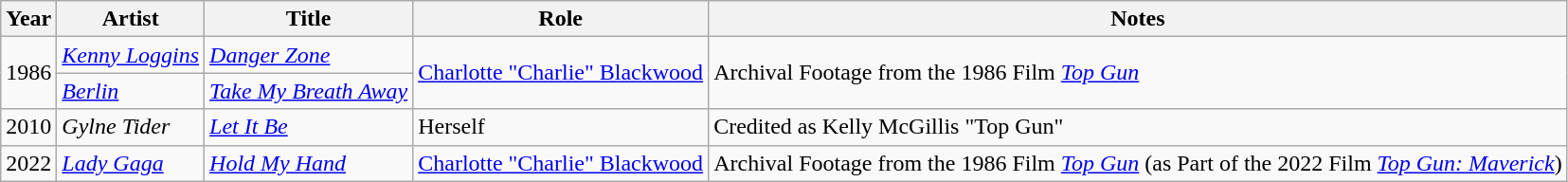<table class="wikitable sortable">
<tr>
<th>Year</th>
<th>Artist</th>
<th>Title</th>
<th>Role</th>
<th class="unsortable">Notes</th>
</tr>
<tr>
<td rowspan="2">1986</td>
<td><em><a href='#'>Kenny Loggins</a></em></td>
<td><em><a href='#'>Danger Zone</a></em></td>
<td rowspan="2"><a href='#'>Charlotte "Charlie" Blackwood</a></td>
<td rowspan="2">Archival Footage from the 1986 Film <em><a href='#'>Top Gun</a></em></td>
</tr>
<tr>
<td><em><a href='#'>Berlin</a></em></td>
<td><em><a href='#'>Take My Breath Away</a></em></td>
</tr>
<tr>
<td>2010</td>
<td><em>Gylne Tider</em></td>
<td><em><a href='#'>Let It Be</a></em></td>
<td>Herself</td>
<td>Credited as Kelly McGillis "Top Gun"</td>
</tr>
<tr>
<td>2022</td>
<td><em><a href='#'>Lady Gaga</a></em></td>
<td><em><a href='#'>Hold My Hand</a></em></td>
<td><a href='#'>Charlotte "Charlie" Blackwood</a></td>
<td>Archival Footage from the 1986 Film <em><a href='#'>Top Gun</a></em> (as Part of the 2022 Film <em><a href='#'>Top Gun: Maverick</a></em>)</td>
</tr>
</table>
